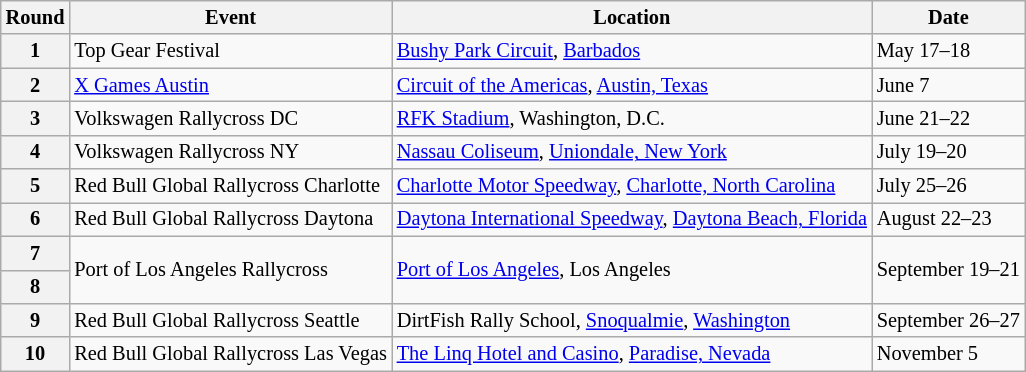<table class="wikitable" border="1" style="font-size: 85%">
<tr>
<th>Round</th>
<th>Event</th>
<th>Location</th>
<th>Date</th>
</tr>
<tr>
<th>1</th>
<td>Top Gear Festival</td>
<td> <a href='#'>Bushy Park Circuit</a>, <a href='#'>Barbados</a></td>
<td>May 17–18</td>
</tr>
<tr>
<th>2</th>
<td><a href='#'>X Games Austin</a></td>
<td> <a href='#'>Circuit of the Americas</a>, <a href='#'>Austin, Texas</a></td>
<td>June 7</td>
</tr>
<tr>
<th>3</th>
<td>Volkswagen Rallycross DC</td>
<td> <a href='#'>RFK Stadium</a>, Washington, D.C.</td>
<td>June 21–22</td>
</tr>
<tr>
<th>4</th>
<td>Volkswagen Rallycross NY</td>
<td> <a href='#'>Nassau Coliseum</a>, <a href='#'>Uniondale, New York</a></td>
<td>July 19–20</td>
</tr>
<tr>
<th>5</th>
<td>Red Bull Global Rallycross Charlotte</td>
<td> <a href='#'>Charlotte Motor Speedway</a>, <a href='#'>Charlotte, North Carolina</a></td>
<td>July 25–26</td>
</tr>
<tr>
<th>6</th>
<td>Red Bull Global Rallycross Daytona</td>
<td> <a href='#'>Daytona International Speedway</a>, <a href='#'>Daytona Beach, Florida</a></td>
<td>August 22–23</td>
</tr>
<tr>
<th>7</th>
<td rowspan=2>Port of Los Angeles Rallycross</td>
<td rowspan=2> <a href='#'>Port of Los Angeles</a>, Los Angeles</td>
<td rowspan=2>September 19–21</td>
</tr>
<tr>
<th>8</th>
</tr>
<tr>
<th>9</th>
<td>Red Bull Global Rallycross Seattle</td>
<td> DirtFish Rally School, <a href='#'>Snoqualmie</a>, <a href='#'>Washington</a></td>
<td>September 26–27</td>
</tr>
<tr>
<th>10</th>
<td>Red Bull Global Rallycross Las Vegas</td>
<td> <a href='#'>The Linq Hotel and Casino</a>, <a href='#'>Paradise, Nevada</a></td>
<td>November 5</td>
</tr>
</table>
